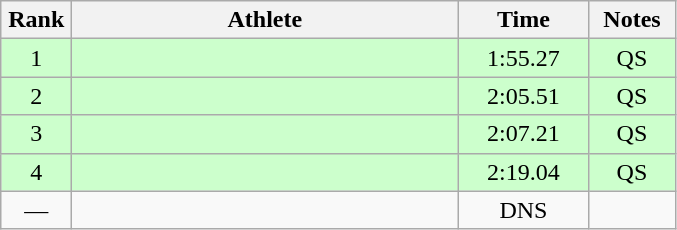<table class=wikitable style="text-align:center">
<tr>
<th width=40>Rank</th>
<th width=250>Athlete</th>
<th width=80>Time</th>
<th width=50>Notes</th>
</tr>
<tr bgcolor="ccffcc">
<td>1</td>
<td align=left></td>
<td>1:55.27</td>
<td>QS</td>
</tr>
<tr bgcolor="ccffcc">
<td>2</td>
<td align=left></td>
<td>2:05.51</td>
<td>QS</td>
</tr>
<tr bgcolor="ccffcc">
<td>3</td>
<td align=left></td>
<td>2:07.21</td>
<td>QS</td>
</tr>
<tr bgcolor="ccffcc">
<td>4</td>
<td align=left></td>
<td>2:19.04</td>
<td>QS</td>
</tr>
<tr>
<td>—</td>
<td align=left></td>
<td>DNS</td>
<td></td>
</tr>
</table>
